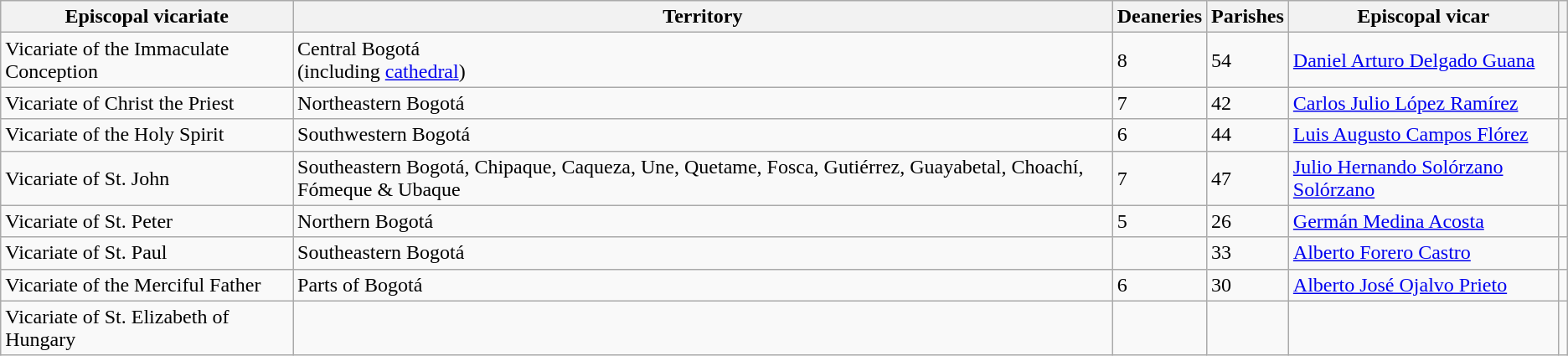<table class="wikitable">
<tr>
<th>Episcopal vicariate</th>
<th>Territory</th>
<th>Deaneries</th>
<th>Parishes</th>
<th>Episcopal vicar</th>
<th></th>
</tr>
<tr>
<td>Vicariate of the Immaculate Conception<br></td>
<td>Central Bogotá<br>(including <a href='#'>cathedral</a>)</td>
<td>8</td>
<td>54</td>
<td><a href='#'>Daniel Arturo Delgado Guana</a></td>
<td></td>
</tr>
<tr>
<td>Vicariate of Christ the Priest<br></td>
<td>Northeastern Bogotá</td>
<td>7</td>
<td>42</td>
<td><a href='#'>Carlos Julio López Ramírez</a></td>
<td></td>
</tr>
<tr>
<td>Vicariate of the Holy Spirit<br></td>
<td>Southwestern Bogotá</td>
<td>6</td>
<td>44</td>
<td><a href='#'>Luis Augusto Campos Flórez</a></td>
<td></td>
</tr>
<tr>
<td>Vicariate of St. John<br></td>
<td>Southeastern Bogotá, Chipaque, Caqueza, Une, Quetame, Fosca, Gutiérrez, Guayabetal, Choachí, Fómeque & Ubaque</td>
<td>7</td>
<td>47</td>
<td><a href='#'>Julio Hernando Solórzano Solórzano</a></td>
<td></td>
</tr>
<tr>
<td>Vicariate of St. Peter<br></td>
<td>Northern Bogotá</td>
<td>5</td>
<td>26</td>
<td><a href='#'>Germán Medina Acosta</a></td>
<td></td>
</tr>
<tr>
<td>Vicariate of St. Paul<br></td>
<td>Southeastern Bogotá</td>
<td></td>
<td>33</td>
<td><a href='#'>Alberto Forero Castro</a></td>
<td></td>
</tr>
<tr>
<td>Vicariate of the Merciful Father<br></td>
<td>Parts of Bogotá</td>
<td>6</td>
<td>30</td>
<td><a href='#'>Alberto José Ojalvo Prieto</a></td>
<td></td>
</tr>
<tr>
<td>Vicariate of St. Elizabeth of Hungary<br></td>
<td></td>
<td></td>
<td></td>
<td></td>
<td></td>
</tr>
</table>
